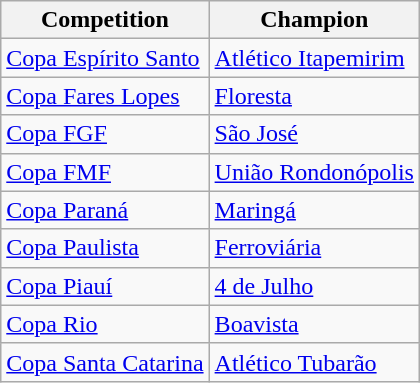<table class="wikitable">
<tr>
<th>Competition</th>
<th>Champion</th>
</tr>
<tr>
<td><a href='#'>Copa Espírito Santo</a></td>
<td><a href='#'>Atlético Itapemirim</a></td>
</tr>
<tr>
<td><a href='#'>Copa Fares Lopes</a></td>
<td><a href='#'>Floresta</a></td>
</tr>
<tr>
<td><a href='#'>Copa FGF</a></td>
<td><a href='#'>São José</a></td>
</tr>
<tr>
<td><a href='#'>Copa FMF</a></td>
<td><a href='#'>União Rondonópolis</a></td>
</tr>
<tr>
<td><a href='#'>Copa Paraná</a></td>
<td><a href='#'>Maringá</a></td>
</tr>
<tr>
<td><a href='#'>Copa Paulista</a></td>
<td><a href='#'>Ferroviária</a></td>
</tr>
<tr>
<td><a href='#'>Copa Piauí</a></td>
<td><a href='#'>4 de Julho</a></td>
</tr>
<tr>
<td><a href='#'>Copa Rio</a></td>
<td><a href='#'>Boavista</a></td>
</tr>
<tr>
<td><a href='#'>Copa Santa Catarina</a></td>
<td><a href='#'>Atlético Tubarão</a></td>
</tr>
</table>
